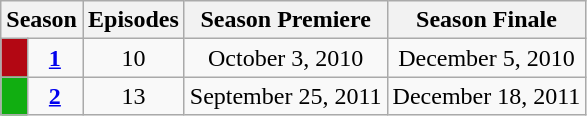<table class="wikitable">
<tr>
<th colspan="2">Season</th>
<th>Episodes</th>
<th>Season Premiere</th>
<th>Season Finale</th>
</tr>
<tr>
<td style="background:#B30713; height:5px;"></td>
<td style="text-align:center;"><strong><a href='#'>1</a></strong></td>
<td style="text-align:center;">10</td>
<td style="text-align:center;">October 3, 2010</td>
<td style="text-align:center;">December 5, 2010</td>
</tr>
<tr>
<td style="background:#11AE11; height:5px;"></td>
<td style="text-align:center;"><strong><a href='#'>2</a></strong></td>
<td style="text-align:center;">13</td>
<td style="text-align:center;">September 25, 2011</td>
<td style="text-align:center;">December 18, 2011</td>
</tr>
</table>
